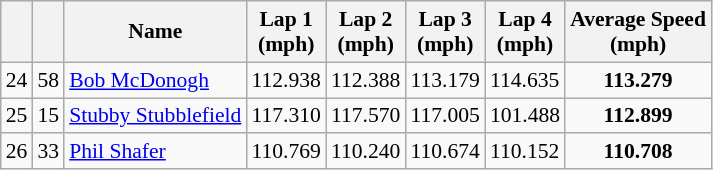<table class="wikitable" style="font-size: 90%;">
<tr align="center">
<th></th>
<th></th>
<th>Name</th>
<th>Lap 1<br>(mph)</th>
<th>Lap 2<br>(mph)</th>
<th>Lap 3<br>(mph)</th>
<th>Lap 4<br>(mph)</th>
<th>Average Speed<br>(mph)</th>
</tr>
<tr>
<td>24</td>
<td>58</td>
<td> <a href='#'>Bob McDonogh</a></td>
<td>112.938</td>
<td>112.388</td>
<td>113.179</td>
<td>114.635</td>
<td align=center><strong>113.279</strong></td>
</tr>
<tr>
<td>25</td>
<td>15</td>
<td> <a href='#'>Stubby Stubblefield</a></td>
<td>117.310</td>
<td>117.570</td>
<td>117.005</td>
<td>101.488</td>
<td align=center><strong>112.899</strong></td>
</tr>
<tr>
<td>26</td>
<td>33</td>
<td> <a href='#'>Phil Shafer</a></td>
<td>110.769</td>
<td>110.240</td>
<td>110.674</td>
<td>110.152</td>
<td align=center><strong>110.708</strong></td>
</tr>
</table>
